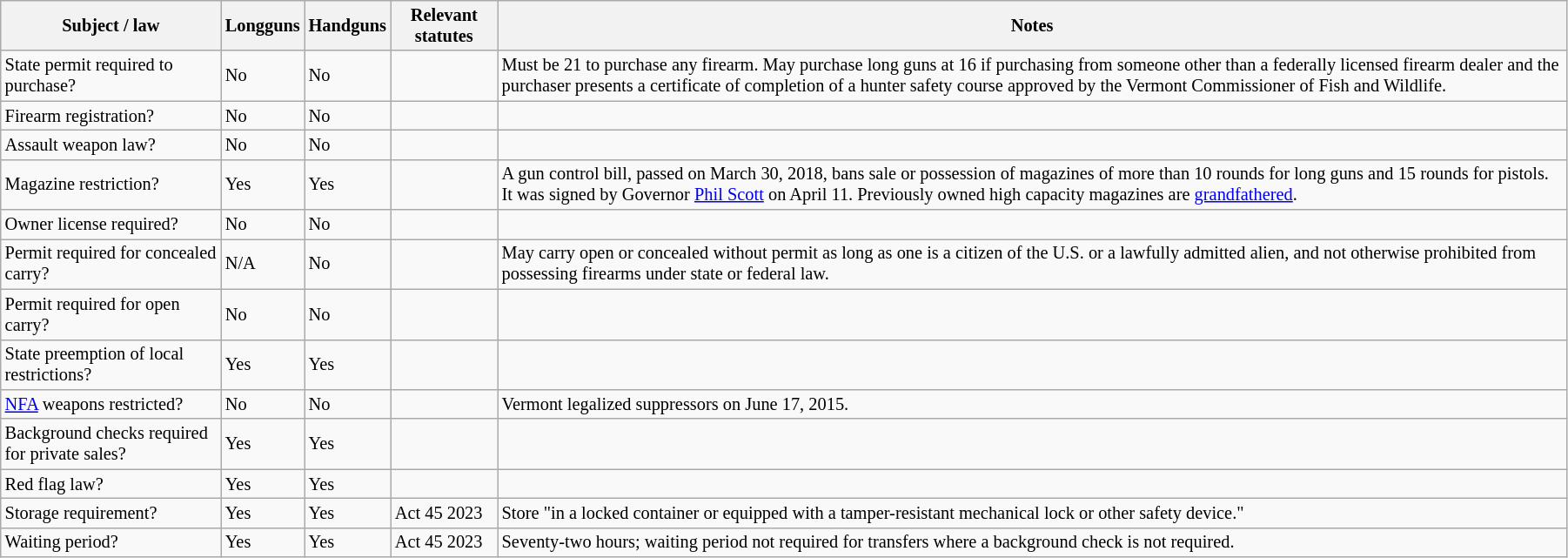<table class="wikitable"  style="font-size:85%; width:95%;">
<tr>
<th>Subject / law</th>
<th>Longguns</th>
<th>Handguns</th>
<th>Relevant statutes</th>
<th>Notes</th>
</tr>
<tr>
<td>State permit required to purchase?</td>
<td>No</td>
<td>No</td>
<td></td>
<td>Must be 21 to purchase any firearm. May purchase long guns at 16 if purchasing from someone other than a federally licensed firearm dealer and the purchaser presents a certificate of completion of a hunter safety course approved by the Vermont Commissioner of Fish and Wildlife.</td>
</tr>
<tr>
<td>Firearm registration?</td>
<td>No</td>
<td>No</td>
<td></td>
<td></td>
</tr>
<tr>
<td>Assault weapon law?</td>
<td>No</td>
<td>No</td>
<td></td>
<td></td>
</tr>
<tr>
<td>Magazine restriction?</td>
<td>Yes</td>
<td>Yes</td>
<td></td>
<td>A gun control bill, passed on March 30, 2018, bans sale or possession of magazines of more than 10 rounds for long guns and 15 rounds for pistols. It was signed by Governor <a href='#'>Phil Scott</a> on April 11. Previously owned high capacity magazines are <a href='#'>grandfathered</a>.</td>
</tr>
<tr>
<td>Owner license required?</td>
<td>No</td>
<td>No</td>
<td></td>
<td></td>
</tr>
<tr>
<td>Permit required for concealed carry?</td>
<td>N/A</td>
<td>No</td>
<td></td>
<td>May carry open or concealed without permit as long as one is a citizen of the U.S. or a lawfully admitted alien, and not otherwise prohibited from possessing firearms under state or federal law.</td>
</tr>
<tr>
<td>Permit required for open carry?</td>
<td>No</td>
<td>No</td>
<td></td>
<td></td>
</tr>
<tr>
<td>State preemption of local restrictions?</td>
<td>Yes</td>
<td>Yes</td>
<td></td>
<td></td>
</tr>
<tr>
<td><a href='#'>NFA</a> weapons restricted?</td>
<td>No</td>
<td>No</td>
<td></td>
<td>Vermont legalized suppressors on June 17, 2015.</td>
</tr>
<tr>
<td>Background checks required for private sales?</td>
<td>Yes</td>
<td>Yes</td>
<td></td>
<td></td>
</tr>
<tr>
<td>Red flag law?</td>
<td>Yes</td>
<td>Yes</td>
<td></td>
<td></td>
</tr>
<tr>
<td>Storage requirement?</td>
<td>Yes</td>
<td>Yes</td>
<td>Act 45 2023</td>
<td>Store "in a locked container or equipped with a tamper-resistant mechanical lock or other safety device."</td>
</tr>
<tr>
<td>Waiting period?</td>
<td>Yes</td>
<td>Yes</td>
<td>Act 45 2023</td>
<td>Seventy-two hours; waiting period not required for transfers where a background check is not required.</td>
</tr>
</table>
